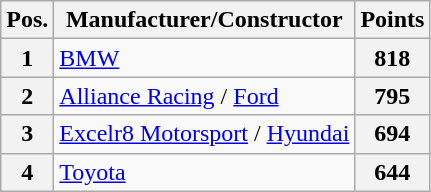<table class="wikitable">
<tr>
<th>Pos.</th>
<th>Manufacturer/Constructor</th>
<th>Points</th>
</tr>
<tr>
<th>1</th>
<td><a href='#'>BMW</a></td>
<th>818</th>
</tr>
<tr>
<th>2</th>
<td><a href='#'>Alliance Racing</a> / <a href='#'>Ford</a></td>
<th>795</th>
</tr>
<tr>
<th>3</th>
<td><a href='#'>Excelr8 Motorsport</a> / <a href='#'>Hyundai</a></td>
<th>694</th>
</tr>
<tr>
<th>4</th>
<td><a href='#'>Toyota</a></td>
<th>644</th>
</tr>
</table>
